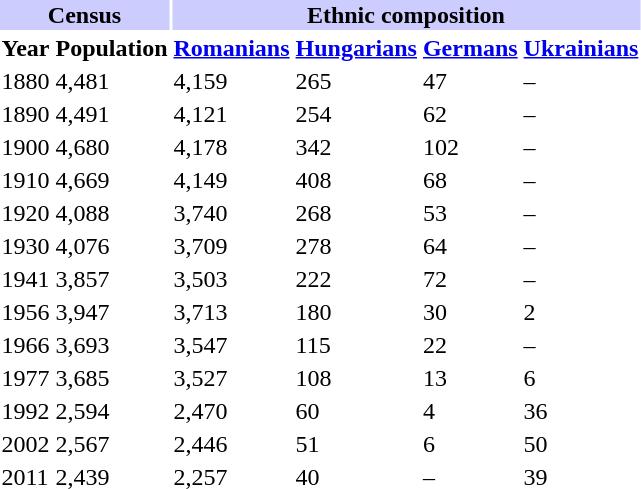<table class="toccolours">
<tr>
<th align="center" colspan="2" style="background:#ccccff;">Census</th>
<th align="center" colspan="4" style="background:#ccccff;">Ethnic composition</th>
</tr>
<tr>
<th>Year</th>
<th>Population</th>
<th><a href='#'>Romanians</a></th>
<th><a href='#'>Hungarians</a></th>
<th><a href='#'>Germans</a></th>
<th><a href='#'>Ukrainians</a></th>
</tr>
<tr>
<td>1880</td>
<td>4,481</td>
<td>4,159</td>
<td>265</td>
<td>47</td>
<td>–</td>
</tr>
<tr>
<td>1890</td>
<td>4,491</td>
<td>4,121</td>
<td>254</td>
<td>62</td>
<td>–</td>
</tr>
<tr>
<td>1900</td>
<td>4,680</td>
<td>4,178</td>
<td>342</td>
<td>102</td>
<td>–</td>
</tr>
<tr>
<td>1910</td>
<td>4,669</td>
<td>4,149</td>
<td>408</td>
<td>68</td>
<td>–</td>
</tr>
<tr>
<td>1920</td>
<td>4,088</td>
<td>3,740</td>
<td>268</td>
<td>53</td>
<td>–</td>
</tr>
<tr>
<td>1930</td>
<td>4,076</td>
<td>3,709</td>
<td>278</td>
<td>64</td>
<td>–</td>
</tr>
<tr>
<td>1941</td>
<td>3,857</td>
<td>3,503</td>
<td>222</td>
<td>72</td>
<td>–</td>
</tr>
<tr>
<td>1956</td>
<td>3,947</td>
<td>3,713</td>
<td>180</td>
<td>30</td>
<td>2</td>
</tr>
<tr>
<td>1966</td>
<td>3,693</td>
<td>3,547</td>
<td>115</td>
<td>22</td>
<td>–</td>
</tr>
<tr>
<td>1977</td>
<td>3,685</td>
<td>3,527</td>
<td>108</td>
<td>13</td>
<td>6</td>
</tr>
<tr>
<td>1992</td>
<td>2,594</td>
<td>2,470</td>
<td>60</td>
<td>4</td>
<td>36</td>
</tr>
<tr>
<td>2002</td>
<td>2,567</td>
<td>2,446</td>
<td>51</td>
<td>6</td>
<td>50</td>
</tr>
<tr>
<td>2011</td>
<td>2,439</td>
<td>2,257</td>
<td>40</td>
<td>–</td>
<td>39</td>
</tr>
</table>
